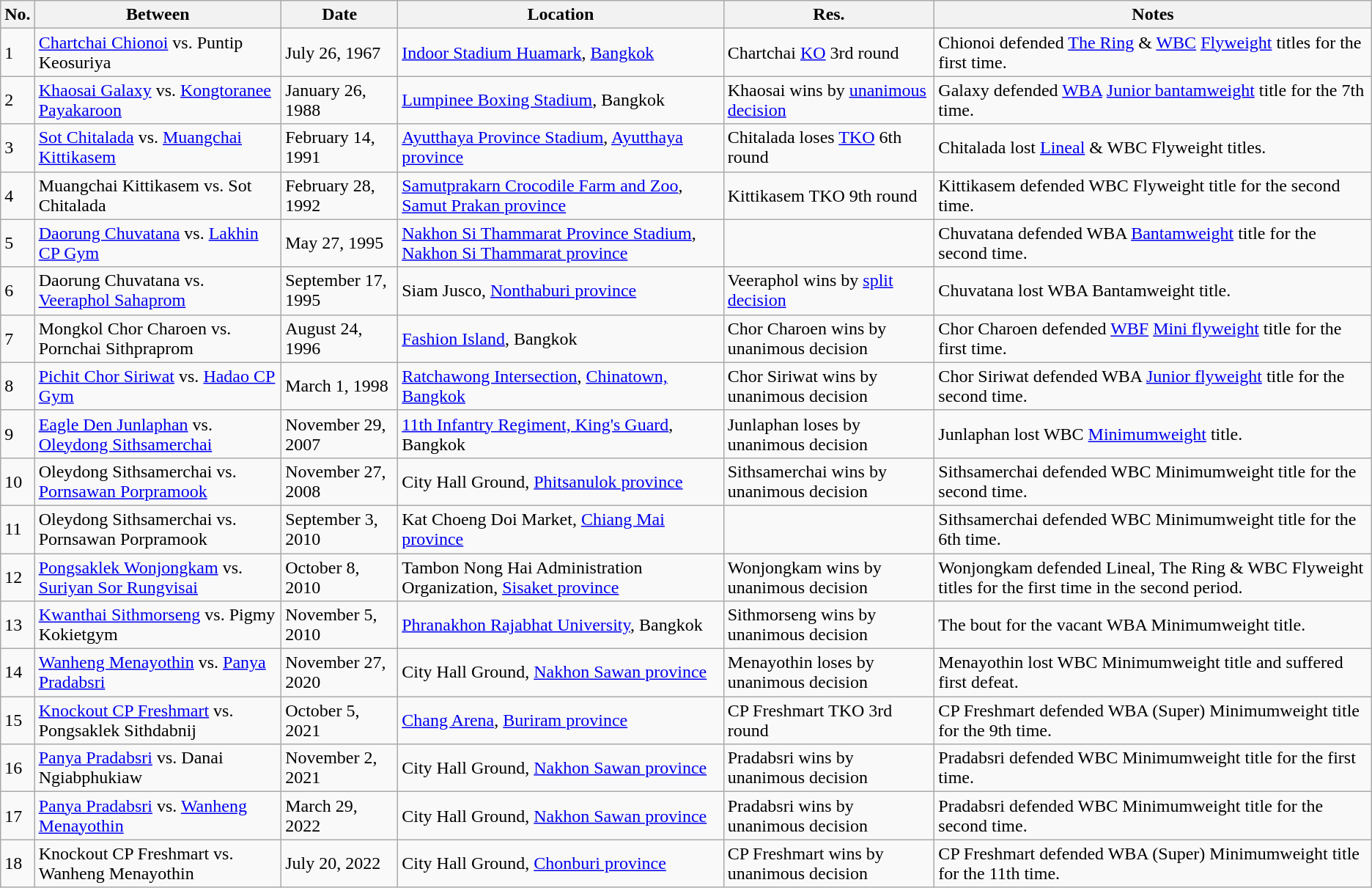<table class="wikitable">
<tr>
<th>No.</th>
<th>Between</th>
<th>Date</th>
<th>Location</th>
<th>Res.</th>
<th>Notes</th>
</tr>
<tr>
<td>1</td>
<td><a href='#'>Chartchai Chionoi</a> vs.  Puntip Keosuriya</td>
<td>July 26, 1967</td>
<td><a href='#'>Indoor Stadium Huamark</a>, <a href='#'>Bangkok</a></td>
<td>Chartchai <a href='#'>KO</a> 3rd round</td>
<td>Chionoi defended <a href='#'>The Ring</a> & <a href='#'>WBC</a> <a href='#'>Flyweight</a> titles for the first time.</td>
</tr>
<tr>
<td>2</td>
<td><a href='#'>Khaosai Galaxy</a> vs. <a href='#'>Kongtoranee Payakaroon</a></td>
<td>January 26, 1988</td>
<td><a href='#'>Lumpinee Boxing Stadium</a>, Bangkok</td>
<td>Khaosai wins by <a href='#'>unanimous decision</a></td>
<td>Galaxy defended <a href='#'>WBA</a> <a href='#'>Junior bantamweight</a> title for the 7th time.</td>
</tr>
<tr>
<td>3</td>
<td><a href='#'>Sot Chitalada</a> vs. <a href='#'>Muangchai Kittikasem</a></td>
<td>February 14, 1991</td>
<td><a href='#'>Ayutthaya Province Stadium</a>, <a href='#'>Ayutthaya province</a></td>
<td>Chitalada loses <a href='#'>TKO</a> 6th round</td>
<td>Chitalada lost <a href='#'>Lineal</a> & WBC Flyweight titles. </td>
</tr>
<tr>
<td>4</td>
<td>Muangchai Kittikasem vs. Sot Chitalada</td>
<td>February 28, 1992</td>
<td><a href='#'>Samutprakarn Crocodile Farm and Zoo</a>, <a href='#'>Samut Prakan province</a></td>
<td>Kittikasem TKO 9th round</td>
<td>Kittikasem defended WBC Flyweight title for the second time.</td>
</tr>
<tr>
<td>5</td>
<td><a href='#'>Daorung Chuvatana</a> vs. <a href='#'>Lakhin CP Gym</a></td>
<td>May 27, 1995</td>
<td><a href='#'>Nakhon Si Thammarat Province Stadium</a>, <a href='#'>Nakhon Si Thammarat province</a></td>
<td></td>
<td>Chuvatana defended WBA <a href='#'>Bantamweight</a> title for the second time.</td>
</tr>
<tr>
<td>6</td>
<td>Daorung Chuvatana vs. <a href='#'>Veeraphol Sahaprom</a></td>
<td>September 17, 1995</td>
<td>Siam Jusco, <a href='#'>Nonthaburi province</a></td>
<td>Veeraphol wins by <a href='#'>split decision</a></td>
<td>Chuvatana lost WBA Bantamweight title.</td>
</tr>
<tr>
<td>7</td>
<td>Mongkol Chor Charoen vs. Pornchai Sithpraprom</td>
<td>August 24, 1996</td>
<td><a href='#'>Fashion Island</a>, Bangkok</td>
<td>Chor Charoen wins by unanimous decision</td>
<td>Chor Charoen defended <a href='#'>WBF</a> <a href='#'>Mini flyweight</a> title for the first time.</td>
</tr>
<tr>
<td>8</td>
<td><a href='#'>Pichit Chor Siriwat</a> vs. <a href='#'>Hadao CP Gym</a></td>
<td>March 1, 1998</td>
<td><a href='#'>Ratchawong Intersection</a>, <a href='#'>Chinatown, Bangkok</a></td>
<td>Chor Siriwat wins by unanimous decision</td>
<td>Chor Siriwat defended WBA <a href='#'>Junior flyweight</a> title for the second time.</td>
</tr>
<tr>
<td>9</td>
<td><a href='#'>Eagle Den Junlaphan</a> vs. <a href='#'>Oleydong Sithsamerchai</a></td>
<td>November 29, 2007</td>
<td><a href='#'>11th Infantry Regiment, King's Guard</a>, Bangkok</td>
<td>Junlaphan loses by unanimous decision</td>
<td>Junlaphan lost WBC <a href='#'>Minimumweight</a> title.</td>
</tr>
<tr>
<td>10</td>
<td>Oleydong Sithsamerchai vs. <a href='#'>Pornsawan Porpramook</a></td>
<td>November 27, 2008</td>
<td>City Hall Ground, <a href='#'>Phitsanulok province</a></td>
<td>Sithsamerchai wins by unanimous decision</td>
<td>Sithsamerchai defended WBC Minimumweight title for the second time.</td>
</tr>
<tr>
<td>11</td>
<td>Oleydong Sithsamerchai vs. Pornsawan Porpramook</td>
<td>September 3, 2010</td>
<td>Kat Choeng Doi Market, <a href='#'>Chiang Mai province</a></td>
<td></td>
<td>Sithsamerchai defended WBC Minimumweight title for the 6th time.</td>
</tr>
<tr>
<td>12</td>
<td><a href='#'>Pongsaklek Wonjongkam</a> vs. <a href='#'>Suriyan Sor Rungvisai</a></td>
<td>October 8, 2010</td>
<td>Tambon Nong Hai Administration Organization, <a href='#'>Sisaket province</a></td>
<td>Wonjongkam wins by unanimous decision</td>
<td>Wonjongkam defended Lineal, The Ring & WBC Flyweight titles for the first time in the second period.</td>
</tr>
<tr>
<td>13</td>
<td><a href='#'>Kwanthai Sithmorseng</a> vs. Pigmy Kokietgym</td>
<td>November 5, 2010</td>
<td><a href='#'>Phranakhon Rajabhat University</a>, Bangkok</td>
<td>Sithmorseng wins by unanimous decision</td>
<td>The bout for the vacant WBA Minimumweight title.</td>
</tr>
<tr>
<td>14</td>
<td><a href='#'>Wanheng Menayothin</a> vs. <a href='#'>Panya Pradabsri</a></td>
<td>November 27, 2020</td>
<td>City Hall Ground, <a href='#'>Nakhon Sawan province</a></td>
<td>Menayothin loses by unanimous decision</td>
<td>Menayothin lost WBC Minimumweight title and suffered first defeat.</td>
</tr>
<tr>
<td>15</td>
<td><a href='#'>Knockout CP Freshmart</a> vs. Pongsaklek Sithdabnij</td>
<td>October 5, 2021</td>
<td><a href='#'>Chang Arena</a>, <a href='#'>Buriram province</a></td>
<td>CP Freshmart TKO 3rd round</td>
<td>CP Freshmart defended WBA (Super) Minimumweight title for the 9th time.</td>
</tr>
<tr>
<td>16</td>
<td><a href='#'>Panya Pradabsri</a> vs. Danai Ngiabphukiaw</td>
<td>November 2, 2021</td>
<td>City Hall Ground, <a href='#'>Nakhon Sawan province</a></td>
<td>Pradabsri wins by unanimous decision</td>
<td>Pradabsri defended WBC Minimumweight title for the first time.</td>
</tr>
<tr>
<td>17</td>
<td><a href='#'>Panya Pradabsri</a> vs. <a href='#'>Wanheng Menayothin</a></td>
<td>March 29, 2022</td>
<td>City Hall Ground, <a href='#'>Nakhon Sawan province</a></td>
<td>Pradabsri wins by unanimous decision</td>
<td>Pradabsri defended WBC Minimumweight title for the second time.</td>
</tr>
<tr>
<td>18</td>
<td>Knockout CP Freshmart vs. Wanheng Menayothin</td>
<td>July 20, 2022</td>
<td>City Hall Ground, <a href='#'>Chonburi province</a></td>
<td>CP Freshmart wins by unanimous decision</td>
<td>CP Freshmart defended WBA (Super) Minimumweight title for the 11th time.</td>
</tr>
</table>
